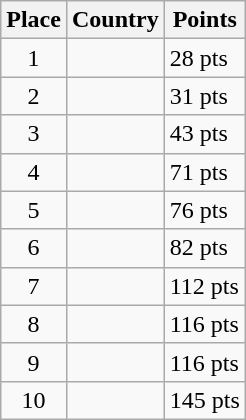<table class=wikitable>
<tr>
<th>Place</th>
<th>Country</th>
<th>Points</th>
</tr>
<tr>
<td align=center>1</td>
<td></td>
<td>28 pts</td>
</tr>
<tr>
<td align=center>2</td>
<td></td>
<td>31 pts</td>
</tr>
<tr>
<td align=center>3</td>
<td></td>
<td>43 pts</td>
</tr>
<tr>
<td align=center>4</td>
<td></td>
<td>71 pts</td>
</tr>
<tr>
<td align=center>5</td>
<td></td>
<td>76 pts</td>
</tr>
<tr>
<td align=center>6</td>
<td></td>
<td>82 pts</td>
</tr>
<tr>
<td align=center>7</td>
<td></td>
<td>112 pts</td>
</tr>
<tr>
<td align=center>8</td>
<td></td>
<td>116 pts</td>
</tr>
<tr>
<td align=center>9</td>
<td></td>
<td>116 pts</td>
</tr>
<tr>
<td align=center>10</td>
<td></td>
<td>145 pts</td>
</tr>
</table>
